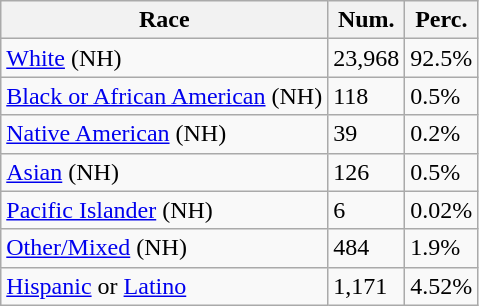<table class="wikitable">
<tr>
<th>Race</th>
<th>Num.</th>
<th>Perc.</th>
</tr>
<tr>
<td><a href='#'>White</a> (NH)</td>
<td>23,968</td>
<td>92.5%</td>
</tr>
<tr>
<td><a href='#'>Black or African American</a> (NH)</td>
<td>118</td>
<td>0.5%</td>
</tr>
<tr>
<td><a href='#'>Native American</a> (NH)</td>
<td>39</td>
<td>0.2%</td>
</tr>
<tr>
<td><a href='#'>Asian</a> (NH)</td>
<td>126</td>
<td>0.5%</td>
</tr>
<tr>
<td><a href='#'>Pacific Islander</a> (NH)</td>
<td>6</td>
<td>0.02%</td>
</tr>
<tr>
<td><a href='#'>Other/Mixed</a> (NH)</td>
<td>484</td>
<td>1.9%</td>
</tr>
<tr>
<td><a href='#'>Hispanic</a> or <a href='#'>Latino</a></td>
<td>1,171</td>
<td>4.52%</td>
</tr>
</table>
